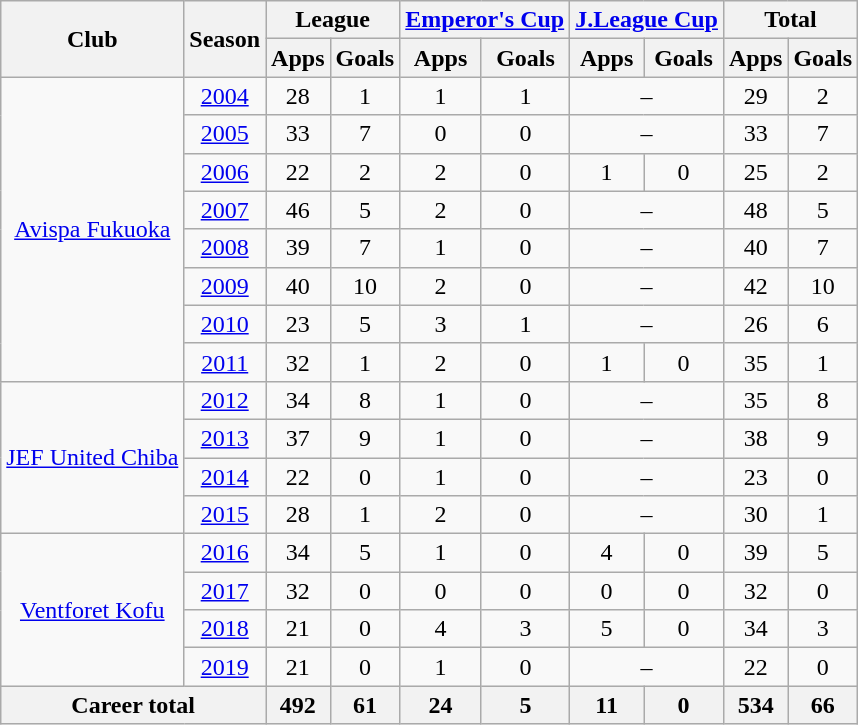<table class="wikitable" style="text-align:center;">
<tr>
<th rowspan=2>Club</th>
<th rowspan=2>Season</th>
<th colspan=2>League</th>
<th colspan=2><a href='#'>Emperor's Cup</a></th>
<th colspan=2><a href='#'>J.League Cup</a></th>
<th colspan=2>Total</th>
</tr>
<tr>
<th>Apps</th>
<th>Goals</th>
<th>Apps</th>
<th>Goals</th>
<th>Apps</th>
<th>Goals</th>
<th>Apps</th>
<th>Goals</th>
</tr>
<tr>
<td rowspan="8"><a href='#'>Avispa Fukuoka</a></td>
<td><a href='#'>2004</a></td>
<td>28</td>
<td>1</td>
<td>1</td>
<td>1</td>
<td colspan="2">–</td>
<td>29</td>
<td>2</td>
</tr>
<tr>
<td><a href='#'>2005</a></td>
<td>33</td>
<td>7</td>
<td>0</td>
<td>0</td>
<td colspan="2">–</td>
<td>33</td>
<td>7</td>
</tr>
<tr>
<td><a href='#'>2006</a></td>
<td>22</td>
<td>2</td>
<td>2</td>
<td>0</td>
<td>1</td>
<td>0</td>
<td>25</td>
<td>2</td>
</tr>
<tr>
<td><a href='#'>2007</a></td>
<td>46</td>
<td>5</td>
<td>2</td>
<td>0</td>
<td colspan="2">–</td>
<td>48</td>
<td>5</td>
</tr>
<tr>
<td><a href='#'>2008</a></td>
<td>39</td>
<td>7</td>
<td>1</td>
<td>0</td>
<td colspan="2">–</td>
<td>40</td>
<td>7</td>
</tr>
<tr>
<td><a href='#'>2009</a></td>
<td>40</td>
<td>10</td>
<td>2</td>
<td>0</td>
<td colspan="2">–</td>
<td>42</td>
<td>10</td>
</tr>
<tr>
<td><a href='#'>2010</a></td>
<td>23</td>
<td>5</td>
<td>3</td>
<td>1</td>
<td colspan="2">–</td>
<td>26</td>
<td>6</td>
</tr>
<tr>
<td><a href='#'>2011</a></td>
<td>32</td>
<td>1</td>
<td>2</td>
<td>0</td>
<td>1</td>
<td>0</td>
<td>35</td>
<td>1</td>
</tr>
<tr>
<td rowspan="4"><a href='#'>JEF United Chiba</a></td>
<td><a href='#'>2012</a></td>
<td>34</td>
<td>8</td>
<td>1</td>
<td>0</td>
<td colspan="2">–</td>
<td>35</td>
<td>8</td>
</tr>
<tr>
<td><a href='#'>2013</a></td>
<td>37</td>
<td>9</td>
<td>1</td>
<td>0</td>
<td colspan="2">–</td>
<td>38</td>
<td>9</td>
</tr>
<tr>
<td><a href='#'>2014</a></td>
<td>22</td>
<td>0</td>
<td>1</td>
<td>0</td>
<td colspan="2">–</td>
<td>23</td>
<td>0</td>
</tr>
<tr>
<td><a href='#'>2015</a></td>
<td>28</td>
<td>1</td>
<td>2</td>
<td>0</td>
<td colspan="2">–</td>
<td>30</td>
<td>1</td>
</tr>
<tr>
<td rowspan="4"><a href='#'>Ventforet Kofu</a></td>
<td><a href='#'>2016</a></td>
<td>34</td>
<td>5</td>
<td>1</td>
<td>0</td>
<td>4</td>
<td>0</td>
<td>39</td>
<td>5</td>
</tr>
<tr>
<td><a href='#'>2017</a></td>
<td>32</td>
<td>0</td>
<td>0</td>
<td>0</td>
<td>0</td>
<td>0</td>
<td>32</td>
<td>0</td>
</tr>
<tr>
<td><a href='#'>2018</a></td>
<td>21</td>
<td>0</td>
<td>4</td>
<td>3</td>
<td>5</td>
<td>0</td>
<td>34</td>
<td>3</td>
</tr>
<tr>
<td><a href='#'>2019</a></td>
<td>21</td>
<td>0</td>
<td>1</td>
<td>0</td>
<td colspan="2">–</td>
<td>22</td>
<td>0</td>
</tr>
<tr>
<th colspan=2>Career total</th>
<th>492</th>
<th>61</th>
<th>24</th>
<th>5</th>
<th>11</th>
<th>0</th>
<th>534</th>
<th>66</th>
</tr>
</table>
